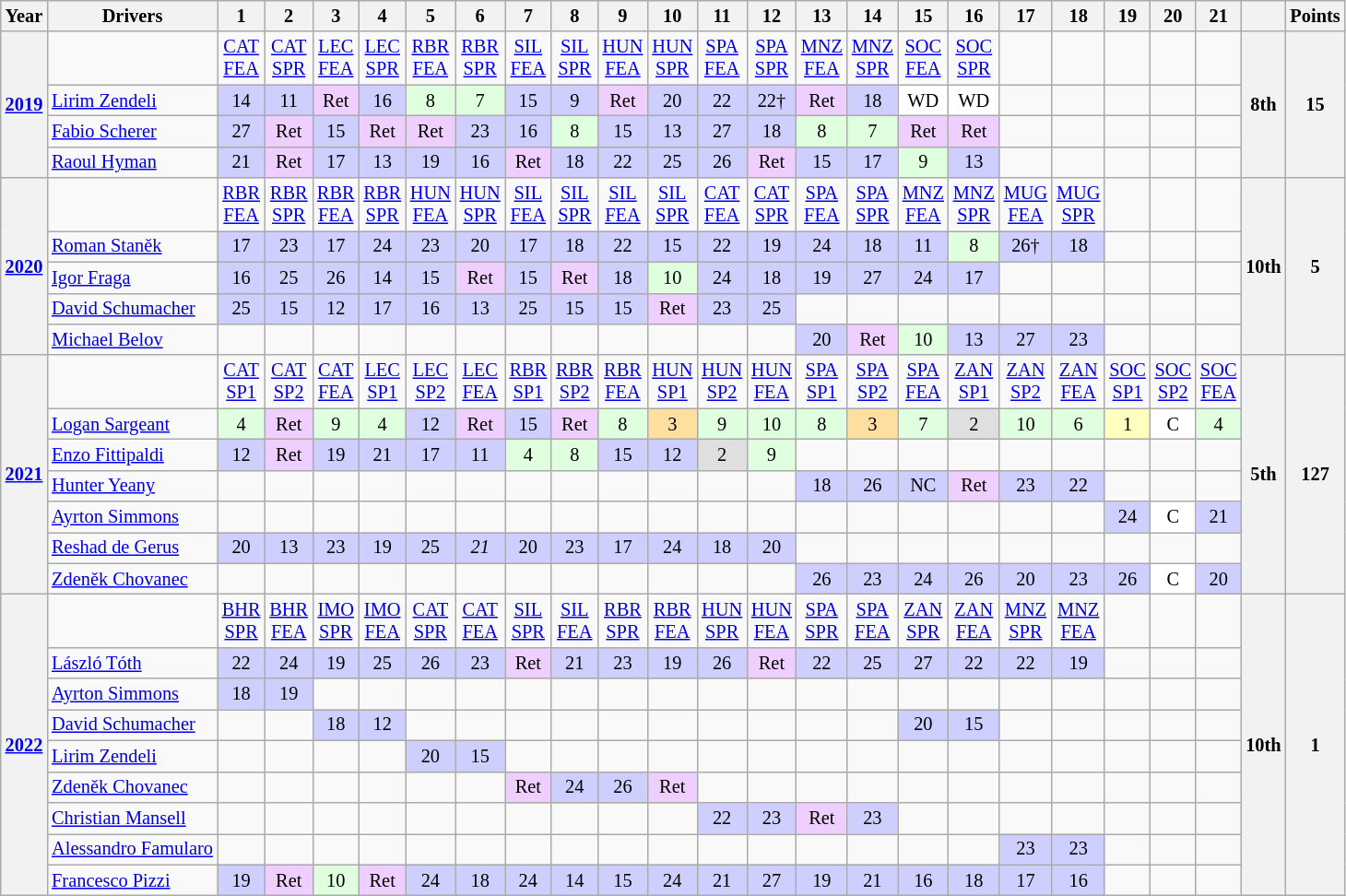<table class="wikitable" style="text-align:center; font-size:85%">
<tr>
<th>Year</th>
<th>Drivers</th>
<th>1</th>
<th>2</th>
<th>3</th>
<th>4</th>
<th>5</th>
<th>6</th>
<th>7</th>
<th>8</th>
<th>9</th>
<th>10</th>
<th>11</th>
<th>12</th>
<th>13</th>
<th>14</th>
<th>15</th>
<th>16</th>
<th>17</th>
<th>18</th>
<th>19</th>
<th>20</th>
<th>21</th>
<th></th>
<th>Points</th>
</tr>
<tr>
<th rowspan=4><a href='#'>2019</a></th>
<td></td>
<td><a href='#'>CAT<br>FEA</a></td>
<td><a href='#'>CAT<br>SPR</a></td>
<td><a href='#'>LEC<br>FEA</a></td>
<td><a href='#'>LEC<br>SPR</a></td>
<td><a href='#'>RBR<br>FEA</a></td>
<td><a href='#'>RBR<br>SPR</a></td>
<td><a href='#'>SIL<br>FEA</a></td>
<td><a href='#'>SIL<br>SPR</a></td>
<td><a href='#'>HUN<br>FEA</a></td>
<td><a href='#'>HUN<br>SPR</a></td>
<td><a href='#'>SPA<br>FEA</a></td>
<td><a href='#'>SPA<br>SPR</a></td>
<td><a href='#'>MNZ<br>FEA</a></td>
<td><a href='#'>MNZ<br>SPR</a></td>
<td><a href='#'>SOC<br>FEA</a></td>
<td><a href='#'>SOC<br>SPR</a></td>
<td></td>
<td></td>
<td></td>
<td></td>
<td></td>
<th rowspan=4>8th</th>
<th rowspan=4>15</th>
</tr>
<tr>
<td align=left> <a href='#'>Lirim Zendeli</a></td>
<td style="background:#CFCFFF;">14</td>
<td style="background:#CFCFFF;">11</td>
<td style="background:#EFCFFF;">Ret</td>
<td style="background:#CFCFFF;">16</td>
<td style="background:#DFFFDF;">8</td>
<td style="background:#DFFFDF;">7</td>
<td style="background:#CFCFFF;">15</td>
<td style="background:#CFCFFF;">9</td>
<td style="background:#EFCFFF;">Ret</td>
<td style="background:#CFCFFF;">20</td>
<td style="background:#CFCFFF;">22</td>
<td style="background:#CFCFFF;">22†</td>
<td style="background:#EFCFFF;">Ret</td>
<td style="background:#CFCFFF;">18</td>
<td style="background:#FFFFFF;">WD</td>
<td style="background:#FFFFFF;">WD</td>
<td></td>
<td></td>
<td></td>
<td></td>
<td></td>
</tr>
<tr>
<td align=left> <a href='#'>Fabio Scherer</a></td>
<td style="background:#CFCFFF;">27</td>
<td style="background:#EFCFFF;">Ret</td>
<td style="background:#CFCFFF;">15</td>
<td style="background:#EFCFFF;">Ret</td>
<td style="background:#EFCFFF;">Ret</td>
<td style="background:#CFCFFF;">23</td>
<td style="background:#CFCFFF;">16</td>
<td style="background:#DFFFDF;">8</td>
<td style="background:#CFCFFF;">15</td>
<td style="background:#CFCFFF;">13</td>
<td style="background:#CFCFFF;">27</td>
<td style="background:#CFCFFF;">18</td>
<td style="background:#DFFFDF;">8</td>
<td style="background:#DFFFDF;">7</td>
<td style="background:#EFCFFF;">Ret</td>
<td style="background:#EFCFFF;">Ret</td>
<td></td>
<td></td>
<td></td>
<td></td>
<td></td>
</tr>
<tr>
<td align=left> <a href='#'>Raoul Hyman</a></td>
<td style="background:#CFCFFF;">21</td>
<td style="background:#EFCFFF;">Ret</td>
<td style="background:#CFCFFF;">17</td>
<td style="background:#CFCFFF;">13</td>
<td style="background:#CFCFFF;">19</td>
<td style="background:#CFCFFF;">16</td>
<td style="background:#EFCFFF;">Ret</td>
<td style="background:#CFCFFF;">18</td>
<td style="background:#CFCFFF;">22</td>
<td style="background:#CFCFFF;">25</td>
<td style="background:#CFCFFF;">26</td>
<td style="background:#EFCFFF;">Ret</td>
<td style="background:#CFCFFF;">15</td>
<td style="background:#CFCFFF;">17</td>
<td style="background:#DFFFDF;">9</td>
<td style="background:#CFCFFF;">13</td>
<td></td>
<td></td>
<td></td>
<td></td>
<td></td>
</tr>
<tr>
<th rowspan=5><a href='#'>2020</a></th>
<td></td>
<td><a href='#'>RBR<br>FEA</a></td>
<td><a href='#'>RBR<br>SPR</a></td>
<td><a href='#'>RBR<br>FEA</a></td>
<td><a href='#'>RBR<br>SPR</a></td>
<td><a href='#'>HUN<br>FEA</a></td>
<td><a href='#'>HUN<br>SPR</a></td>
<td><a href='#'>SIL<br>FEA</a></td>
<td><a href='#'>SIL<br>SPR</a></td>
<td><a href='#'>SIL<br>FEA</a></td>
<td><a href='#'>SIL<br>SPR</a></td>
<td><a href='#'>CAT<br>FEA</a></td>
<td><a href='#'>CAT<br>SPR</a></td>
<td><a href='#'>SPA<br>FEA</a></td>
<td><a href='#'>SPA<br>SPR</a></td>
<td><a href='#'>MNZ<br>FEA</a></td>
<td><a href='#'>MNZ<br>SPR</a></td>
<td><a href='#'>MUG<br>FEA</a></td>
<td><a href='#'>MUG<br>SPR</a></td>
<td></td>
<td></td>
<td></td>
<th rowspan=5>10th</th>
<th rowspan=5>5</th>
</tr>
<tr>
<td align=left> <a href='#'>Roman Staněk</a></td>
<td style="background:#CFCFFF;">17</td>
<td style="background:#CFCFFF;">23</td>
<td style="background:#CFCFFF;">17</td>
<td style="background:#CFCFFF;">24</td>
<td style="background:#CFCFFF;">23</td>
<td style="background:#CFCFFF;">20</td>
<td style="background:#CFCFFF;">17</td>
<td style="background:#CFCFFF;">18</td>
<td style="background:#CFCFFF;">22</td>
<td style="background:#CFCFFF;">15</td>
<td style="background:#CFCFFF;">22</td>
<td style="background:#CFCFFF;">19</td>
<td style="background:#CFCFFF;">24</td>
<td style="background:#CFCFFF;">18</td>
<td style="background:#CFCFFF;">11</td>
<td style="background:#DFFFDF;">8</td>
<td style="background:#CFCFFF;">26†</td>
<td style="background:#CFCFFF;">18</td>
<td></td>
<td></td>
<td></td>
</tr>
<tr>
<td align=left> <a href='#'>Igor Fraga</a></td>
<td style="background:#CFCFFF;">16</td>
<td style="background:#CFCFFF;">25</td>
<td style="background:#CFCFFF;">26</td>
<td style="background:#CFCFFF;">14</td>
<td style="background:#CFCFFF;">15</td>
<td style="background:#EFCFFF;">Ret</td>
<td style="background:#CFCFFF;">15</td>
<td style="background:#EFCFFF;">Ret</td>
<td style="background:#CFCFFF;">18</td>
<td style="background:#DFFFDF;">10</td>
<td style="background:#CFCFFF;">24</td>
<td style="background:#CFCFFF;">18</td>
<td style="background:#CFCFFF;">19</td>
<td style="background:#CFCFFF;">27</td>
<td style="background:#CFCFFF;">24</td>
<td style="background:#CFCFFF;">17</td>
<td></td>
<td></td>
<td></td>
<td></td>
<td></td>
</tr>
<tr>
<td align=left> <a href='#'>David Schumacher</a></td>
<td style="background:#CFCFFF;">25</td>
<td style="background:#CFCFFF;">15</td>
<td style="background:#CFCFFF;">12</td>
<td style="background:#CFCFFF;">17</td>
<td style="background:#CFCFFF;">16</td>
<td style="background:#CFCFFF;">13</td>
<td style="background:#CFCFFF;">25</td>
<td style="background:#CFCFFF;">15</td>
<td style="background:#CFCFFF;">15</td>
<td style="background:#EFCFFF;">Ret</td>
<td style="background:#CFCFFF;">23</td>
<td style="background:#CFCFFF;">25</td>
<td></td>
<td></td>
<td></td>
<td></td>
<td></td>
<td></td>
<td></td>
<td></td>
<td></td>
</tr>
<tr>
<td align=left> <a href='#'>Michael Belov</a></td>
<td></td>
<td></td>
<td></td>
<td></td>
<td></td>
<td></td>
<td></td>
<td></td>
<td></td>
<td></td>
<td></td>
<td></td>
<td style="background:#CFCFFF;">20</td>
<td style="background:#EFCFFF;">Ret</td>
<td style="background:#DFFFDF;">10</td>
<td style="background:#CFCFFF;">13</td>
<td style="background:#CFCFFF;">27</td>
<td style="background:#CFCFFF;">23</td>
<td></td>
<td></td>
<td></td>
</tr>
<tr>
<th rowspan="7"><a href='#'>2021</a></th>
<td></td>
<td><a href='#'>CAT<br>SP1</a></td>
<td><a href='#'>CAT<br>SP2</a></td>
<td><a href='#'>CAT<br>FEA</a></td>
<td><a href='#'>LEC<br>SP1</a></td>
<td><a href='#'>LEC<br>SP2</a></td>
<td><a href='#'>LEC<br>FEA</a></td>
<td><a href='#'>RBR<br>SP1</a></td>
<td><a href='#'>RBR<br>SP2</a></td>
<td><a href='#'>RBR<br>FEA</a></td>
<td><a href='#'>HUN<br>SP1</a></td>
<td><a href='#'>HUN<br>SP2</a></td>
<td><a href='#'>HUN<br>FEA</a></td>
<td><a href='#'>SPA<br>SP1</a></td>
<td><a href='#'>SPA<br>SP2</a></td>
<td><a href='#'>SPA<br>FEA</a></td>
<td><a href='#'>ZAN<br>SP1</a></td>
<td><a href='#'>ZAN<br>SP2</a></td>
<td><a href='#'>ZAN<br>FEA</a></td>
<td><a href='#'>SOC<br>SP1</a></td>
<td><a href='#'>SOC<br>SP2</a></td>
<td><a href='#'>SOC<br>FEA</a></td>
<th rowspan="7">5th</th>
<th rowspan="7">127</th>
</tr>
<tr>
<td align=left> <a href='#'>Logan Sargeant</a></td>
<td style="background:#DFFFDF;">4</td>
<td style="background:#EFCFFF;">Ret</td>
<td style="background:#DFFFDF;">9</td>
<td style="background:#DFFFDF;">4</td>
<td style="background:#CFCFFF;">12</td>
<td style="background:#EFCFFF;">Ret</td>
<td style="background:#CFCFFF;">15</td>
<td style="background:#EFCFFF;">Ret</td>
<td style="background:#DFFFDF;">8</td>
<td style="background:#FFDF9F;">3</td>
<td style="background:#DFFFDF;">9</td>
<td style="background:#DFFFDF;">10</td>
<td style="background:#DFFFDF;">8</td>
<td style="background:#FFDF9F;">3</td>
<td style="background:#DFFFDF;">7</td>
<td style="background:#DFDFDF;">2</td>
<td style="background:#DFFFDF;">10</td>
<td style="background:#DFFFDF;">6</td>
<td style="background:#FFFFBF;">1</td>
<td style="background:#FFFFFF;">C</td>
<td style="background:#DFFFDF;">4</td>
</tr>
<tr>
<td align=left> <a href='#'>Enzo Fittipaldi</a></td>
<td style="background:#CFCFFF;">12</td>
<td style="background:#EFCFFF;">Ret</td>
<td style="background:#CFCFFF;">19</td>
<td style="background:#CFCFFF;">21</td>
<td style="background:#CFCFFF;">17</td>
<td style="background:#CFCFFF;">11</td>
<td style="background:#DFFFDF;">4</td>
<td style="background:#DFFFDF;">8</td>
<td style="background:#CFCFFF;">15</td>
<td style="background:#CFCFFF;">12</td>
<td style="background:#DFDFDF;">2</td>
<td style="background:#DFFFDF;">9</td>
<td></td>
<td></td>
<td></td>
<td></td>
<td></td>
<td></td>
<td></td>
<td></td>
<td></td>
</tr>
<tr>
<td align=left> <a href='#'>Hunter Yeany</a></td>
<td></td>
<td></td>
<td></td>
<td></td>
<td></td>
<td></td>
<td></td>
<td></td>
<td></td>
<td></td>
<td></td>
<td></td>
<td style="background:#CFCFFF;">18</td>
<td style="background:#CFCFFF;">26</td>
<td style="background:#CFCFFF;">NC</td>
<td style="background:#EFCFFF;">Ret</td>
<td style="background:#CFCFFF;">23</td>
<td style="background:#CFCFFF;">22</td>
<td></td>
<td></td>
<td></td>
</tr>
<tr>
<td align=left> <a href='#'>Ayrton Simmons</a></td>
<td></td>
<td></td>
<td></td>
<td></td>
<td></td>
<td></td>
<td></td>
<td></td>
<td></td>
<td></td>
<td></td>
<td></td>
<td></td>
<td></td>
<td></td>
<td></td>
<td></td>
<td></td>
<td style="background:#CFCFFF;">24</td>
<td style="background:#FFFFFF;">C</td>
<td style="background:#CFCFFF;">21</td>
</tr>
<tr>
<td align=left> <a href='#'>Reshad de Gerus</a></td>
<td style="background:#CFCFFF;">20</td>
<td style="background:#CFCFFF;">13</td>
<td style="background:#CFCFFF;">23</td>
<td style="background:#CFCFFF;">19</td>
<td style="background:#CFCFFF;">25</td>
<td style="background:#CFCFFF;"><em>21</em></td>
<td style="background:#CFCFFF;">20</td>
<td style="background:#CFCFFF;">23</td>
<td style="background:#CFCFFF;">17</td>
<td style="background:#CFCFFF;">24</td>
<td style="background:#CFCFFF;">18</td>
<td style="background:#CFCFFF;">20</td>
<td></td>
<td></td>
<td></td>
<td></td>
<td></td>
<td></td>
<td></td>
<td></td>
<td></td>
</tr>
<tr>
<td align=left> <a href='#'>Zdeněk Chovanec</a></td>
<td></td>
<td></td>
<td></td>
<td></td>
<td></td>
<td></td>
<td></td>
<td></td>
<td></td>
<td></td>
<td></td>
<td></td>
<td style="background:#CFCFFF;">26</td>
<td style="background:#CFCFFF;">23</td>
<td style="background:#CFCFFF;">24</td>
<td style="background:#CFCFFF;">26</td>
<td style="background:#CFCFFF;">20</td>
<td style="background:#CFCFFF;">23</td>
<td style="background:#CFCFFF;">26</td>
<td style="background:#FFFFFF;">C</td>
<td style="background:#CFCFFF;">20</td>
</tr>
<tr>
<th rowspan=9><a href='#'>2022</a></th>
<td></td>
<td><a href='#'>BHR<br>SPR</a></td>
<td><a href='#'>BHR<br>FEA</a></td>
<td><a href='#'>IMO<br>SPR</a></td>
<td><a href='#'>IMO<br>FEA</a></td>
<td><a href='#'>CAT<br>SPR</a></td>
<td><a href='#'>CAT<br>FEA</a></td>
<td><a href='#'>SIL<br>SPR</a></td>
<td><a href='#'>SIL<br>FEA</a></td>
<td><a href='#'>RBR<br>SPR</a></td>
<td><a href='#'>RBR<br>FEA</a></td>
<td><a href='#'>HUN<br>SPR</a></td>
<td><a href='#'>HUN<br>FEA</a></td>
<td><a href='#'>SPA<br>SPR</a></td>
<td><a href='#'>SPA<br>FEA</a></td>
<td><a href='#'>ZAN<br>SPR</a></td>
<td><a href='#'>ZAN<br>FEA</a></td>
<td><a href='#'>MNZ<br>SPR</a></td>
<td><a href='#'>MNZ<br>FEA</a></td>
<td></td>
<td></td>
<td></td>
<th rowspan=9>10th</th>
<th rowspan=9>1</th>
</tr>
<tr>
<td align=left> <a href='#'>László Tóth</a></td>
<td style="background:#CFCFFF;">22</td>
<td style="background:#CFCFFF;">24</td>
<td style="background:#CFCFFF;">19</td>
<td style="background:#CFCFFF;">25</td>
<td style="background:#CFCFFF;">26</td>
<td style="background:#CFCFFF;">23</td>
<td style="background:#EFCFFF;">Ret</td>
<td style="background:#CFCFFF;">21</td>
<td style="background:#CFCFFF;">23</td>
<td style="background:#CFCFFF;">19</td>
<td style="background:#CFCFFF;">26</td>
<td style="background:#EFCFFF;">Ret</td>
<td style="background:#CFCFFF;">22</td>
<td style="background:#CFCFFF;">25</td>
<td style="background:#CFCFFF;">27</td>
<td style="background:#CFCFFF;">22</td>
<td style="background:#CFCFFF;">22</td>
<td style="background:#CFCFFF;">19</td>
<td></td>
<td></td>
<td></td>
</tr>
<tr>
<td align=left> <a href='#'>Ayrton Simmons</a></td>
<td style="background:#CFCFFF;">18</td>
<td style="background:#CFCFFF;">19</td>
<td></td>
<td></td>
<td></td>
<td></td>
<td></td>
<td></td>
<td></td>
<td></td>
<td></td>
<td></td>
<td></td>
<td></td>
<td></td>
<td></td>
<td></td>
<td></td>
<td></td>
<td></td>
<td></td>
</tr>
<tr>
<td align=left> <a href='#'>David Schumacher</a></td>
<td></td>
<td></td>
<td style="background:#CFCFFF;">18</td>
<td style="background:#CFCFFF;">12</td>
<td></td>
<td></td>
<td></td>
<td></td>
<td></td>
<td></td>
<td></td>
<td></td>
<td></td>
<td></td>
<td style="background:#CFCFFF;">20</td>
<td style="background:#CFCFFF;">15</td>
<td></td>
<td></td>
<td></td>
<td></td>
<td></td>
</tr>
<tr>
<td align=left> <a href='#'>Lirim Zendeli</a></td>
<td></td>
<td></td>
<td></td>
<td></td>
<td style="background:#CFCFFF;">20</td>
<td style="background:#CFCFFF;">15</td>
<td></td>
<td></td>
<td></td>
<td></td>
<td></td>
<td></td>
<td></td>
<td></td>
<td></td>
<td></td>
<td></td>
<td></td>
<td></td>
<td></td>
<td></td>
</tr>
<tr>
<td align=left> <a href='#'>Zdeněk Chovanec</a></td>
<td></td>
<td></td>
<td></td>
<td></td>
<td></td>
<td></td>
<td style="background:#EFCFFF;">Ret</td>
<td style="background:#CFCFFF;">24</td>
<td style="background:#CFCFFF;">26</td>
<td style="background:#EFCFFF;">Ret</td>
<td></td>
<td></td>
<td></td>
<td></td>
<td></td>
<td></td>
<td></td>
<td></td>
<td></td>
<td></td>
<td></td>
</tr>
<tr>
<td align=left> <a href='#'>Christian Mansell</a></td>
<td></td>
<td></td>
<td></td>
<td></td>
<td></td>
<td></td>
<td></td>
<td></td>
<td></td>
<td></td>
<td style="background:#CFCFFF;">22</td>
<td style="background:#CFCFFF;">23</td>
<td style="background:#EFCFFF;">Ret</td>
<td style="background:#CFCFFF;">23</td>
<td></td>
<td></td>
<td></td>
<td></td>
<td></td>
<td></td>
<td></td>
</tr>
<tr>
<td align=left> <a href='#'>Alessandro Famularo</a></td>
<td></td>
<td></td>
<td></td>
<td></td>
<td></td>
<td></td>
<td></td>
<td></td>
<td></td>
<td></td>
<td></td>
<td></td>
<td></td>
<td></td>
<td></td>
<td></td>
<td style="background:#CFCFFF;">23</td>
<td style="background:#CFCFFF;">23</td>
<td></td>
<td></td>
<td></td>
</tr>
<tr>
<td align=left> <a href='#'>Francesco Pizzi</a></td>
<td style="background:#CFCFFF;">19</td>
<td style="background:#EFCFFF;">Ret</td>
<td style="background:#DFFFDF;">10</td>
<td style="background:#EFCFFF;">Ret</td>
<td style="background:#CFCFFF;">24</td>
<td style="background:#CFCFFF;">18</td>
<td style="background:#CFCFFF;">24</td>
<td style="background:#CFCFFF;">14</td>
<td style="background:#CFCFFF;">15</td>
<td style="background:#CFCFFF;">24</td>
<td style="background:#CFCFFF;">21</td>
<td style="background:#CFCFFF;">27</td>
<td style="background:#CFCFFF;">19</td>
<td style="background:#CFCFFF;">21</td>
<td style="background:#CFCFFF;">16</td>
<td style="background:#CFCFFF;">18</td>
<td style="background:#CFCFFF;">17</td>
<td style="background:#CFCFFF;">16</td>
<td></td>
<td></td>
<td></td>
</tr>
</table>
